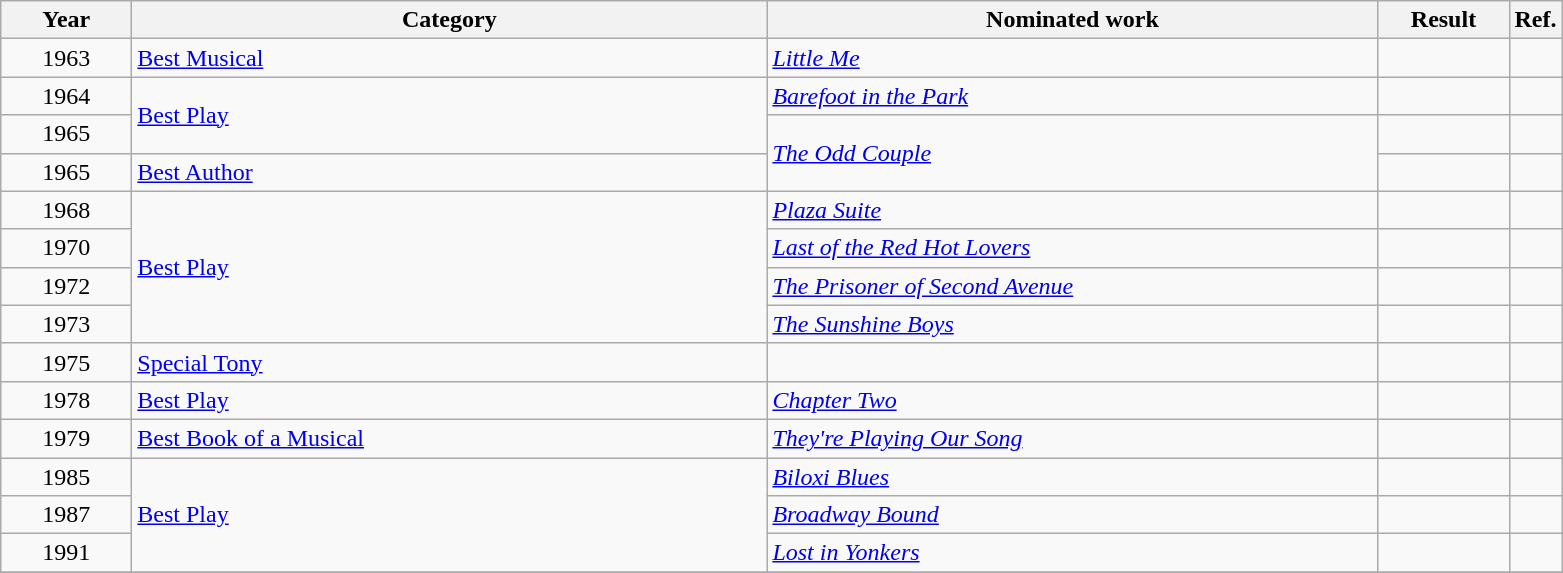<table class=wikitable>
<tr>
<th scope="col" style="width:5em;">Year</th>
<th scope="col" style="width:26em;">Category</th>
<th scope="col" style="width:25em;">Nominated work</th>
<th scope="col" style="width:5em;">Result</th>
<th>Ref.</th>
</tr>
<tr>
<td style="text-align:center;">1963</td>
<td><a href='#'>Best Musical</a></td>
<td><em><a href='#'>Little Me</a></em></td>
<td></td>
<td style="text-align:center;"></td>
</tr>
<tr>
<td style="text-align:center;">1964</td>
<td rowspan=2><a href='#'>Best Play</a></td>
<td><em><a href='#'>Barefoot in the Park</a></em></td>
<td></td>
<td style="text-align:center;"></td>
</tr>
<tr>
<td style="text-align:center;">1965</td>
<td rowspan=2><em><a href='#'>The Odd Couple</a></em></td>
<td></td>
<td style="text-align:center;"></td>
</tr>
<tr>
<td style="text-align:center;">1965</td>
<td><a href='#'>Best Author</a></td>
<td></td>
<td style="text-align:center;"></td>
</tr>
<tr>
<td style="text-align:center;">1968</td>
<td rowspan=4><a href='#'>Best Play</a></td>
<td><em><a href='#'>Plaza Suite</a></em></td>
<td></td>
<td style="text-align:center;"></td>
</tr>
<tr>
<td style="text-align:center;">1970</td>
<td><em><a href='#'>Last of the Red Hot Lovers</a></em></td>
<td></td>
<td style="text-align:center;"></td>
</tr>
<tr>
<td style="text-align:center;">1972</td>
<td><em><a href='#'>The Prisoner of Second Avenue</a></em></td>
<td></td>
<td style="text-align:center;"></td>
</tr>
<tr>
<td style="text-align:center;">1973</td>
<td><em><a href='#'>The Sunshine Boys</a></em></td>
<td></td>
<td style="text-align:center;"></td>
</tr>
<tr>
<td style="text-align:center;">1975</td>
<td><a href='#'>Special Tony</a></td>
<td></td>
<td></td>
<td style="text-align:center;"></td>
</tr>
<tr>
<td style="text-align:center;">1978</td>
<td><a href='#'>Best Play</a></td>
<td><em><a href='#'>Chapter Two</a></em></td>
<td></td>
<td style="text-align:center;"></td>
</tr>
<tr>
<td style="text-align:center;">1979</td>
<td><a href='#'>Best Book of a Musical</a></td>
<td><em><a href='#'>They're Playing Our Song</a></em></td>
<td></td>
<td style="text-align:center;"></td>
</tr>
<tr>
<td style="text-align:center;">1985</td>
<td rowspan=3><a href='#'>Best Play</a></td>
<td><em><a href='#'>Biloxi Blues</a></em></td>
<td></td>
<td style="text-align:center;"></td>
</tr>
<tr>
<td style="text-align:center;">1987</td>
<td><em><a href='#'>Broadway Bound</a></em></td>
<td></td>
<td style="text-align:center;"></td>
</tr>
<tr>
<td style="text-align:center;">1991</td>
<td><em><a href='#'>Lost in Yonkers</a></em></td>
<td></td>
<td style="text-align:center;"></td>
</tr>
<tr>
</tr>
</table>
